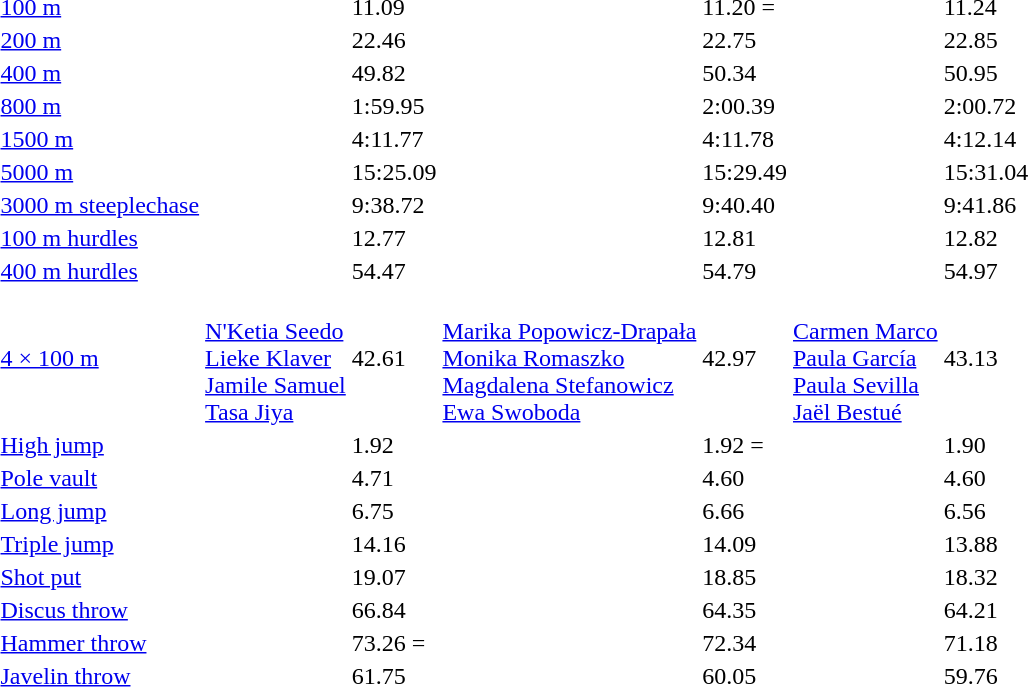<table>
<tr>
<td><a href='#'>100 m</a></td>
<td></td>
<td>11.09 </td>
<td></td>
<td>11.20 =</td>
<td></td>
<td>11.24</td>
</tr>
<tr>
<td><a href='#'>200 m</a></td>
<td></td>
<td>22.46 </td>
<td></td>
<td>22.75 </td>
<td></td>
<td>22.85 </td>
</tr>
<tr>
<td><a href='#'>400 m</a></td>
<td></td>
<td>49.82 </td>
<td></td>
<td>50.34</td>
<td></td>
<td>50.95 </td>
</tr>
<tr>
<td><a href='#'>800 m</a></td>
<td></td>
<td>1:59.95</td>
<td></td>
<td>2:00.39</td>
<td></td>
<td>2:00.72</td>
</tr>
<tr>
<td><a href='#'>1500 m</a></td>
<td></td>
<td>4:11.77</td>
<td></td>
<td>4:11.78</td>
<td></td>
<td>4:12.14</td>
</tr>
<tr>
<td><a href='#'>5000 m</a></td>
<td></td>
<td>15:25.09</td>
<td></td>
<td>15:29.49</td>
<td></td>
<td>15:31.04</td>
</tr>
<tr s>
<td><a href='#'>3000 m steeplechase</a></td>
<td></td>
<td>9:38.72</td>
<td></td>
<td>9:40.40</td>
<td></td>
<td>9:41.86</td>
</tr>
<tr>
<td><a href='#'>100 m hurdles</a></td>
<td></td>
<td>12.77 </td>
<td></td>
<td>12.81</td>
<td></td>
<td>12.82</td>
</tr>
<tr>
<td><a href='#'>400 m hurdles</a></td>
<td></td>
<td>54.47 </td>
<td></td>
<td>54.79 </td>
<td></td>
<td>54.97</td>
</tr>
<tr>
<td><a href='#'>4 × 100 m</a></td>
<td><br><a href='#'>N'Ketia Seedo</a><br><a href='#'>Lieke Klaver</a><br><a href='#'>Jamile Samuel</a><br><a href='#'>Tasa Jiya</a></td>
<td>42.61 </td>
<td><br><a href='#'>Marika Popowicz-Drapała</a><br><a href='#'>Monika Romaszko</a><br><a href='#'>Magdalena Stefanowicz</a><br><a href='#'>Ewa Swoboda</a></td>
<td>42.97 </td>
<td><br><a href='#'>Carmen Marco</a><br><a href='#'>Paula García</a><br><a href='#'>Paula Sevilla</a><br><a href='#'>Jaël Bestué</a></td>
<td>43.13 </td>
</tr>
<tr>
<td><a href='#'>High jump</a></td>
<td></td>
<td>1.92</td>
<td></td>
<td>1.92 =</td>
<td></td>
<td>1.90 </td>
</tr>
<tr>
<td><a href='#'>Pole vault</a></td>
<td></td>
<td>4.71</td>
<td></td>
<td>4.60</td>
<td></td>
<td>4.60</td>
</tr>
<tr>
<td><a href='#'>Long jump</a></td>
<td></td>
<td>6.75</td>
<td></td>
<td>6.66</td>
<td></td>
<td>6.56</td>
</tr>
<tr>
<td><a href='#'>Triple jump</a></td>
<td></td>
<td>14.16 </td>
<td></td>
<td>14.09</td>
<td></td>
<td>13.88</td>
</tr>
<tr>
<td><a href='#'>Shot put</a></td>
<td></td>
<td>19.07</td>
<td></td>
<td>18.85</td>
<td></td>
<td>18.32</td>
</tr>
<tr>
<td><a href='#'>Discus throw</a></td>
<td></td>
<td>66.84 </td>
<td></td>
<td>64.35</td>
<td></td>
<td>64.21</td>
</tr>
<tr>
<td><a href='#'>Hammer throw</a></td>
<td></td>
<td>73.26 =</td>
<td></td>
<td>72.34</td>
<td></td>
<td>71.18</td>
</tr>
<tr>
<td><a href='#'>Javelin throw</a></td>
<td></td>
<td>61.75 </td>
<td></td>
<td>60.05 </td>
<td></td>
<td>59.76 </td>
</tr>
</table>
